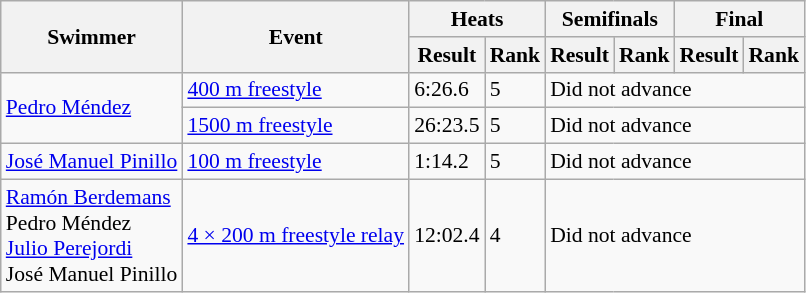<table class=wikitable style="font-size:90%" style="text-align:center">
<tr>
<th rowspan=2>Swimmer</th>
<th rowspan=2>Event</th>
<th colspan=2>Heats</th>
<th colspan=2>Semifinals</th>
<th colspan=2>Final</th>
</tr>
<tr>
<th>Result</th>
<th>Rank</th>
<th>Result</th>
<th>Rank</th>
<th>Result</th>
<th>Rank</th>
</tr>
<tr>
<td rowspan=2 align=left><a href='#'>Pedro Méndez</a></td>
<td align=left><a href='#'>400 m freestyle</a></td>
<td>6:26.6</td>
<td>5</td>
<td colspan=4>Did not advance</td>
</tr>
<tr>
<td align=left><a href='#'>1500 m freestyle</a></td>
<td>26:23.5</td>
<td>5</td>
<td colspan=4>Did not advance</td>
</tr>
<tr>
<td align=left><a href='#'>José Manuel Pinillo</a></td>
<td align=left><a href='#'>100 m freestyle</a></td>
<td>1:14.2</td>
<td>5</td>
<td colspan=4>Did not advance</td>
</tr>
<tr>
<td align=left><a href='#'>Ramón Berdemans</a> <br> Pedro Méndez <br> <a href='#'>Julio Perejordi</a> <br> José Manuel Pinillo</td>
<td align=left><a href='#'>4 × 200 m freestyle relay</a></td>
<td>12:02.4</td>
<td>4</td>
<td colspan=4>Did not advance</td>
</tr>
</table>
